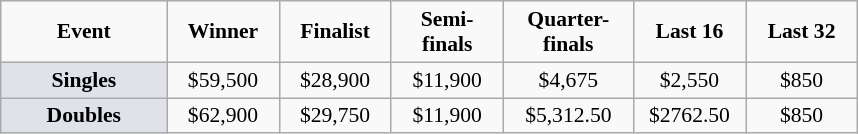<table class="wikitable" style="font-size:90%; text-align:center">
<tr>
<td width="104px"><strong>Event</strong></td>
<td width="68px"><strong>Winner</strong></td>
<td width="68px"><strong>Finalist</strong></td>
<td width="68px"><strong>Semi-finals</strong></td>
<td width="80px"><strong>Quarter-finals</strong></td>
<td width="68px"><strong>Last 16</strong></td>
<td width="68px"><strong>Last 32</strong></td>
</tr>
<tr>
<td bgcolor="#dfe2e9"><strong>Singles</strong></td>
<td>$59,500</td>
<td>$28,900</td>
<td>$11,900</td>
<td>$4,675</td>
<td>$2,550</td>
<td>$850</td>
</tr>
<tr>
<td bgcolor="#dfe2e9"><strong>Doubles</strong></td>
<td>$62,900</td>
<td>$29,750</td>
<td>$11,900</td>
<td>$5,312.50</td>
<td>$2762.50</td>
<td>$850</td>
</tr>
</table>
